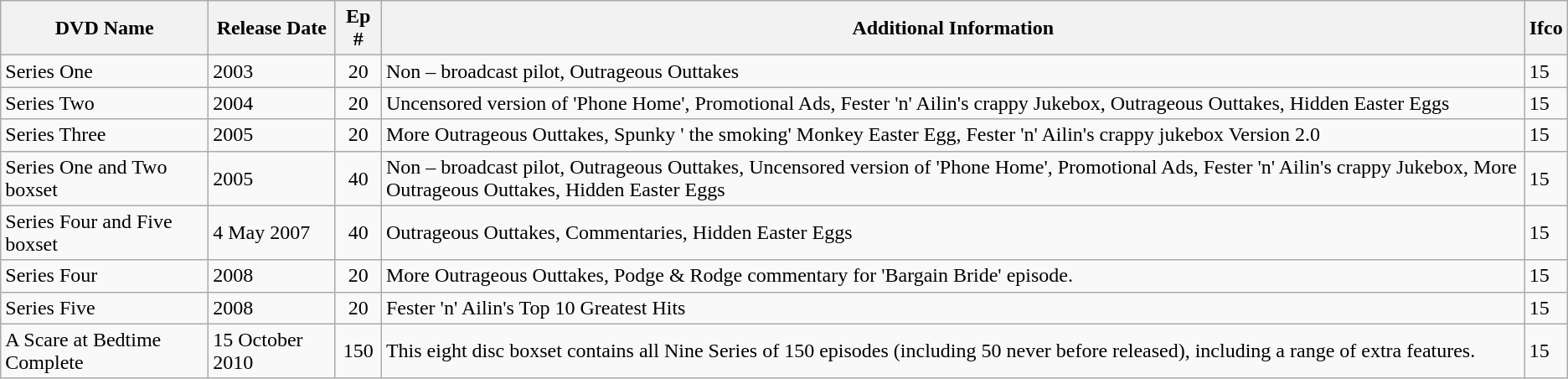<table class="wikitable">
<tr>
<th>DVD Name</th>
<th>Release Date</th>
<th>Ep #</th>
<th><strong>Additional Information</strong></th>
<th>Ifco</th>
</tr>
<tr>
<td>Series One</td>
<td>2003</td>
<td align="center">20</td>
<td>Non – broadcast pilot, Outrageous Outtakes</td>
<td>15</td>
</tr>
<tr>
<td>Series Two</td>
<td>2004</td>
<td align="center">20</td>
<td>Uncensored version of 'Phone Home', Promotional Ads, Fester 'n' Ailin's crappy Jukebox, Outrageous Outtakes, Hidden Easter Eggs</td>
<td>15</td>
</tr>
<tr>
<td>Series Three</td>
<td>2005</td>
<td align="center">20</td>
<td>More Outrageous Outtakes, Spunky ' the smoking' Monkey Easter Egg, Fester 'n' Ailin's crappy jukebox Version 2.0</td>
<td>15</td>
</tr>
<tr>
<td>Series One and Two boxset</td>
<td>2005</td>
<td align="center">40</td>
<td>Non – broadcast pilot, Outrageous Outtakes, Uncensored version of 'Phone Home', Promotional Ads, Fester 'n' Ailin's crappy Jukebox, More Outrageous Outtakes, Hidden Easter Eggs</td>
<td>15</td>
</tr>
<tr>
<td>Series Four and Five boxset</td>
<td>4 May 2007</td>
<td align="center">40</td>
<td>Outrageous Outtakes, Commentaries, Hidden Easter Eggs</td>
<td>15</td>
</tr>
<tr>
<td>Series Four</td>
<td>2008</td>
<td align="center">20</td>
<td>More Outrageous Outtakes, Podge & Rodge commentary for 'Bargain Bride' episode.</td>
<td>15</td>
</tr>
<tr>
<td>Series Five</td>
<td>2008</td>
<td align="center">20</td>
<td>Fester 'n' Ailin's Top 10 Greatest Hits</td>
<td>15</td>
</tr>
<tr>
<td>A Scare at Bedtime Complete</td>
<td>15 October 2010</td>
<td style="text-align:center;">150</td>
<td>This eight disc boxset contains all Nine Series of 150 episodes (including 50 never before released), including a range of extra features.</td>
<td>15</td>
</tr>
</table>
